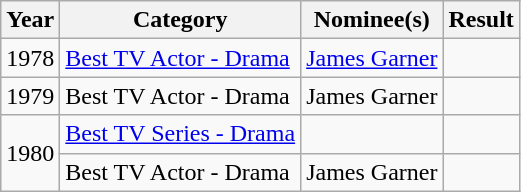<table class="wikitable">
<tr>
<th>Year</th>
<th>Category</th>
<th>Nominee(s)</th>
<th>Result</th>
</tr>
<tr>
<td>1978</td>
<td><a href='#'>Best TV Actor - Drama</a></td>
<td><a href='#'>James Garner</a></td>
<td></td>
</tr>
<tr>
<td>1979</td>
<td>Best TV Actor - Drama</td>
<td>James Garner</td>
<td></td>
</tr>
<tr>
<td rowspan=2>1980</td>
<td><a href='#'>Best TV Series - Drama</a></td>
<td></td>
<td></td>
</tr>
<tr>
<td>Best TV Actor - Drama</td>
<td>James Garner</td>
<td></td>
</tr>
</table>
